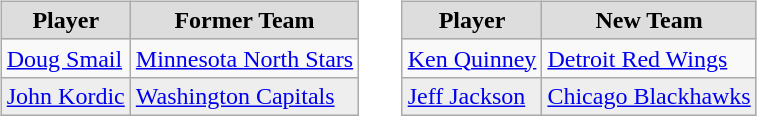<table cellspacing="10">
<tr>
<td valign="top"><br><table class="wikitable">
<tr style="text-align:center; background:#ddd;">
<td><strong>Player</strong></td>
<td><strong>Former Team</strong></td>
</tr>
<tr>
<td><a href='#'>Doug Smail</a></td>
<td><a href='#'>Minnesota North Stars</a></td>
</tr>
<tr style="background:#eee;">
<td><a href='#'>John Kordic</a></td>
<td><a href='#'>Washington Capitals</a></td>
</tr>
</table>
</td>
<td valign="top"><br><table class="wikitable">
<tr style="text-align:center; background:#ddd;">
<td><strong>Player</strong></td>
<td><strong>New Team</strong></td>
</tr>
<tr>
<td><a href='#'>Ken Quinney</a></td>
<td><a href='#'>Detroit Red Wings</a></td>
</tr>
<tr style="background:#eee;">
<td><a href='#'>Jeff Jackson</a></td>
<td><a href='#'>Chicago Blackhawks</a></td>
</tr>
</table>
</td>
</tr>
</table>
